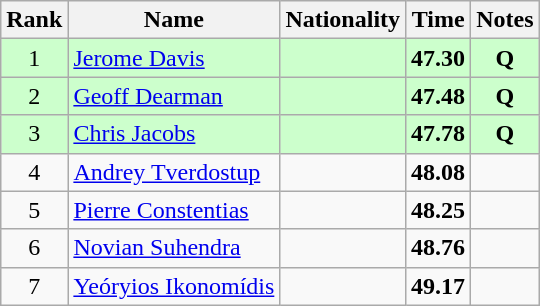<table class="wikitable sortable" style="text-align:center">
<tr>
<th>Rank</th>
<th>Name</th>
<th>Nationality</th>
<th>Time</th>
<th>Notes</th>
</tr>
<tr bgcolor=ccffcc>
<td>1</td>
<td align=left><a href='#'>Jerome Davis</a></td>
<td align=left></td>
<td><strong>47.30</strong></td>
<td><strong>Q</strong></td>
</tr>
<tr bgcolor=ccffcc>
<td>2</td>
<td align=left><a href='#'>Geoff Dearman</a></td>
<td align=left></td>
<td><strong>47.48</strong></td>
<td><strong>Q</strong></td>
</tr>
<tr bgcolor=ccffcc>
<td>3</td>
<td align=left><a href='#'>Chris Jacobs</a></td>
<td align=left></td>
<td><strong>47.78</strong></td>
<td><strong>Q</strong></td>
</tr>
<tr>
<td>4</td>
<td align=left><a href='#'>Andrey Tverdostup</a></td>
<td align=left></td>
<td><strong>48.08</strong></td>
<td></td>
</tr>
<tr>
<td>5</td>
<td align=left><a href='#'>Pierre Constentias</a></td>
<td align=left></td>
<td><strong>48.25</strong></td>
<td></td>
</tr>
<tr>
<td>6</td>
<td align=left><a href='#'>Novian Suhendra</a></td>
<td align=left></td>
<td><strong>48.76</strong></td>
<td></td>
</tr>
<tr>
<td>7</td>
<td align=left><a href='#'>Yeóryios Ikonomídis</a></td>
<td align=left></td>
<td><strong>49.17</strong></td>
<td></td>
</tr>
</table>
